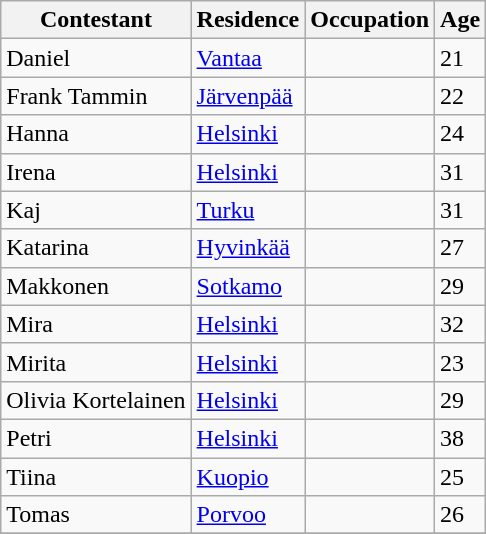<table class=wikitable>
<tr>
<th>Contestant</th>
<th>Residence</th>
<th>Occupation</th>
<th>Age</th>
</tr>
<tr>
<td>Daniel</td>
<td><a href='#'>Vantaa</a></td>
<td></td>
<td>21</td>
</tr>
<tr>
<td>Frank Tammin</td>
<td><a href='#'>Järvenpää</a></td>
<td></td>
<td>22</td>
</tr>
<tr>
<td>Hanna</td>
<td><a href='#'>Helsinki</a></td>
<td></td>
<td>24</td>
</tr>
<tr>
<td>Irena</td>
<td><a href='#'>Helsinki</a></td>
<td></td>
<td>31</td>
</tr>
<tr>
<td>Kaj</td>
<td><a href='#'>Turku</a></td>
<td></td>
<td>31</td>
</tr>
<tr>
<td>Katarina</td>
<td><a href='#'>Hyvinkää</a></td>
<td></td>
<td>27</td>
</tr>
<tr>
<td>Makkonen</td>
<td><a href='#'>Sotkamo</a></td>
<td></td>
<td>29</td>
</tr>
<tr>
<td>Mira</td>
<td><a href='#'>Helsinki</a></td>
<td></td>
<td>32</td>
</tr>
<tr>
<td>Mirita</td>
<td><a href='#'>Helsinki</a></td>
<td></td>
<td>23</td>
</tr>
<tr>
<td>Olivia Kortelainen</td>
<td><a href='#'>Helsinki</a></td>
<td></td>
<td>29</td>
</tr>
<tr>
<td>Petri</td>
<td><a href='#'>Helsinki</a></td>
<td></td>
<td>38</td>
</tr>
<tr>
<td>Tiina</td>
<td><a href='#'>Kuopio</a></td>
<td></td>
<td>25</td>
</tr>
<tr>
<td>Tomas</td>
<td><a href='#'>Porvoo</a></td>
<td></td>
<td>26</td>
</tr>
<tr>
</tr>
</table>
